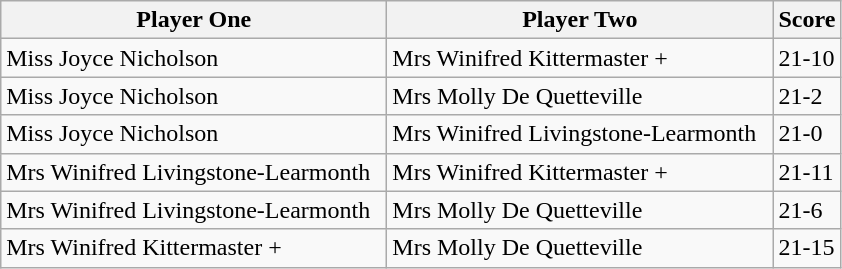<table class="wikitable">
<tr>
<th width=250>Player One</th>
<th width=250>Player Two</th>
<th width=30>Score</th>
</tr>
<tr>
<td> Miss Joyce Nicholson</td>
<td> Mrs Winifred Kittermaster +</td>
<td>21-10</td>
</tr>
<tr>
<td> Miss Joyce Nicholson</td>
<td> Mrs Molly De Quetteville</td>
<td>21-2</td>
</tr>
<tr>
<td> Miss Joyce Nicholson</td>
<td> Mrs Winifred Livingstone-Learmonth</td>
<td>21-0</td>
</tr>
<tr>
<td> Mrs Winifred Livingstone-Learmonth</td>
<td> Mrs Winifred Kittermaster +</td>
<td>21-11</td>
</tr>
<tr>
<td> Mrs Winifred Livingstone-Learmonth</td>
<td> Mrs Molly De Quetteville</td>
<td>21-6</td>
</tr>
<tr>
<td> Mrs Winifred Kittermaster +</td>
<td> Mrs Molly De Quetteville</td>
<td>21-15</td>
</tr>
</table>
